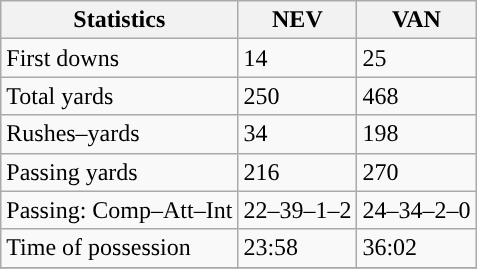<table class="wikitable" style="float: left;">
<tr>
<th>Statistics</th>
<th>NEV</th>
<th>VAN</th>
</tr>
<tr>
<td>First downs</td>
<td>14</td>
<td>25</td>
</tr>
<tr>
<td>Total yards</td>
<td>250</td>
<td>468</td>
</tr>
<tr>
<td>Rushes–yards</td>
<td>34</td>
<td>198</td>
</tr>
<tr>
<td>Passing yards</td>
<td>216</td>
<td>270</td>
</tr>
<tr>
<td>Passing: Comp–Att–Int</td>
<td>22–39–1–2</td>
<td>24–34–2–0</td>
</tr>
<tr>
<td>Time of possession</td>
<td>23:58</td>
<td>36:02</td>
</tr>
<tr>
</tr>
</table>
